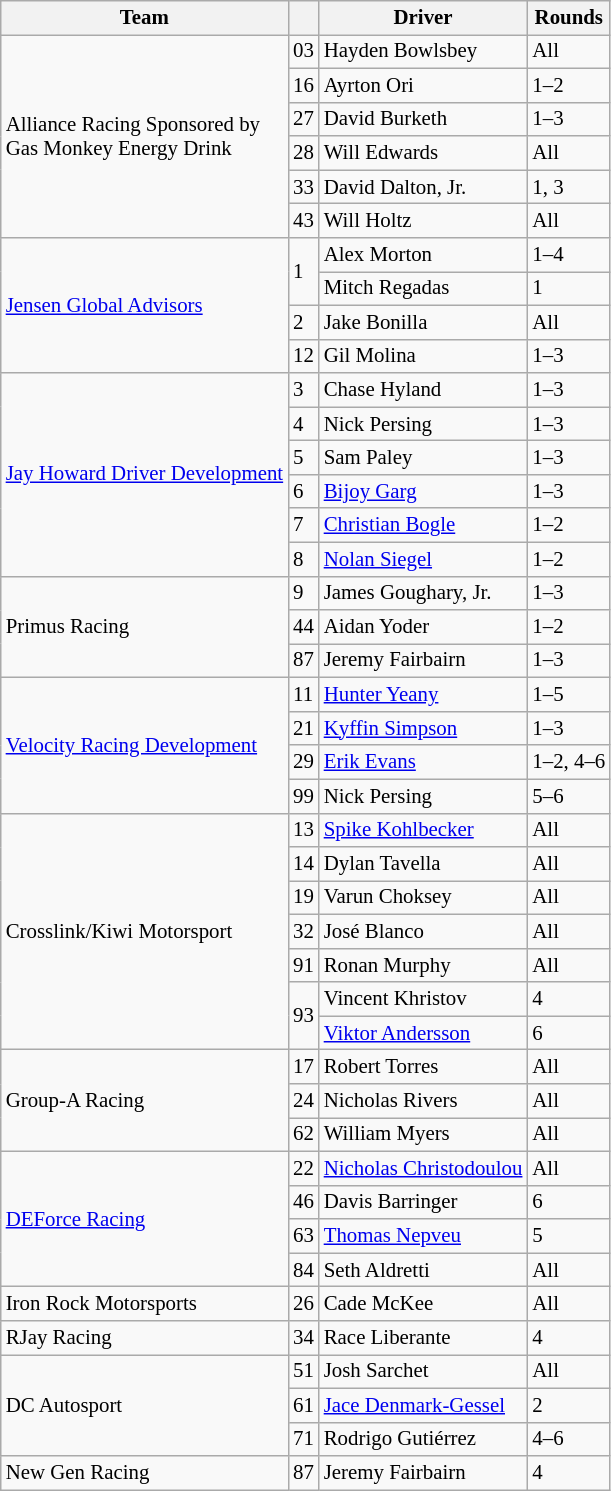<table class="wikitable" style="font-size: 87%;">
<tr>
<th>Team</th>
<th></th>
<th>Driver</th>
<th>Rounds</th>
</tr>
<tr>
<td rowspan=6>Alliance Racing Sponsored by<br>Gas Monkey Energy Drink</td>
<td>03</td>
<td> Hayden Bowlsbey</td>
<td>All</td>
</tr>
<tr>
<td>16</td>
<td> Ayrton Ori</td>
<td>1–2</td>
</tr>
<tr>
<td>27</td>
<td> David Burketh</td>
<td>1–3</td>
</tr>
<tr>
<td>28</td>
<td> Will Edwards</td>
<td>All</td>
</tr>
<tr>
<td>33</td>
<td> David Dalton, Jr.</td>
<td>1, 3</td>
</tr>
<tr>
<td>43</td>
<td> Will Holtz</td>
<td>All</td>
</tr>
<tr>
<td rowspan=4><a href='#'>Jensen Global Advisors</a></td>
<td rowspan=2>1</td>
<td> Alex Morton</td>
<td>1–4</td>
</tr>
<tr>
<td> Mitch Regadas</td>
<td>1</td>
</tr>
<tr>
<td>2</td>
<td> Jake Bonilla</td>
<td>All</td>
</tr>
<tr>
<td>12</td>
<td> Gil Molina</td>
<td>1–3</td>
</tr>
<tr>
<td rowspan=6><a href='#'>Jay Howard Driver Development</a></td>
<td>3</td>
<td> Chase Hyland</td>
<td>1–3</td>
</tr>
<tr>
<td>4</td>
<td> Nick Persing</td>
<td>1–3</td>
</tr>
<tr>
<td>5</td>
<td> Sam Paley</td>
<td>1–3</td>
</tr>
<tr>
<td>6</td>
<td> <a href='#'>Bijoy Garg</a></td>
<td>1–3</td>
</tr>
<tr>
<td>7</td>
<td> <a href='#'>Christian Bogle</a></td>
<td>1–2</td>
</tr>
<tr>
<td>8</td>
<td> <a href='#'>Nolan Siegel</a></td>
<td>1–2</td>
</tr>
<tr>
<td rowspan=3>Primus Racing</td>
<td>9</td>
<td> James Goughary, Jr.</td>
<td>1–3</td>
</tr>
<tr>
<td>44</td>
<td> Aidan Yoder</td>
<td>1–2</td>
</tr>
<tr>
<td>87</td>
<td> Jeremy Fairbairn</td>
<td>1–3</td>
</tr>
<tr>
<td rowspan=4><a href='#'>Velocity Racing Development</a></td>
<td>11</td>
<td> <a href='#'>Hunter Yeany</a></td>
<td>1–5</td>
</tr>
<tr>
<td>21</td>
<td> <a href='#'>Kyffin Simpson</a></td>
<td>1–3</td>
</tr>
<tr>
<td>29</td>
<td> <a href='#'>Erik Evans</a></td>
<td>1–2, 4–6</td>
</tr>
<tr>
<td>99</td>
<td> Nick Persing</td>
<td>5–6</td>
</tr>
<tr>
<td rowspan=7>Crosslink/Kiwi Motorsport</td>
<td>13</td>
<td> <a href='#'>Spike Kohlbecker</a></td>
<td>All</td>
</tr>
<tr>
<td>14</td>
<td> Dylan Tavella</td>
<td>All</td>
</tr>
<tr>
<td>19</td>
<td> Varun Choksey</td>
<td>All</td>
</tr>
<tr>
<td>32</td>
<td> José Blanco</td>
<td>All</td>
</tr>
<tr>
<td>91</td>
<td> Ronan Murphy</td>
<td>All</td>
</tr>
<tr>
<td rowspan=2>93</td>
<td> Vincent Khristov</td>
<td>4</td>
</tr>
<tr>
<td> <a href='#'>Viktor Andersson</a></td>
<td>6</td>
</tr>
<tr>
<td rowspan=3>Group-A Racing</td>
<td>17</td>
<td> Robert Torres</td>
<td>All</td>
</tr>
<tr>
<td>24</td>
<td> Nicholas Rivers</td>
<td>All</td>
</tr>
<tr>
<td>62</td>
<td> William Myers</td>
<td>All</td>
</tr>
<tr>
<td rowspan=4><a href='#'>DEForce Racing</a></td>
<td>22</td>
<td> <a href='#'>Nicholas Christodoulou</a></td>
<td>All</td>
</tr>
<tr>
<td>46</td>
<td> Davis Barringer</td>
<td>6</td>
</tr>
<tr>
<td>63</td>
<td> <a href='#'>Thomas Nepveu</a></td>
<td>5</td>
</tr>
<tr>
<td>84</td>
<td> Seth Aldretti</td>
<td>All</td>
</tr>
<tr>
<td>Iron Rock Motorsports</td>
<td>26</td>
<td> Cade McKee</td>
<td>All</td>
</tr>
<tr>
<td>RJay Racing</td>
<td>34</td>
<td> Race Liberante</td>
<td>4</td>
</tr>
<tr>
<td rowspan=3>DC Autosport</td>
<td>51</td>
<td> Josh Sarchet</td>
<td>All</td>
</tr>
<tr>
<td>61</td>
<td> <a href='#'>Jace Denmark-Gessel</a></td>
<td>2</td>
</tr>
<tr>
<td>71</td>
<td> Rodrigo Gutiérrez</td>
<td>4–6</td>
</tr>
<tr>
<td>New Gen Racing</td>
<td>87</td>
<td> Jeremy Fairbairn</td>
<td>4</td>
</tr>
</table>
